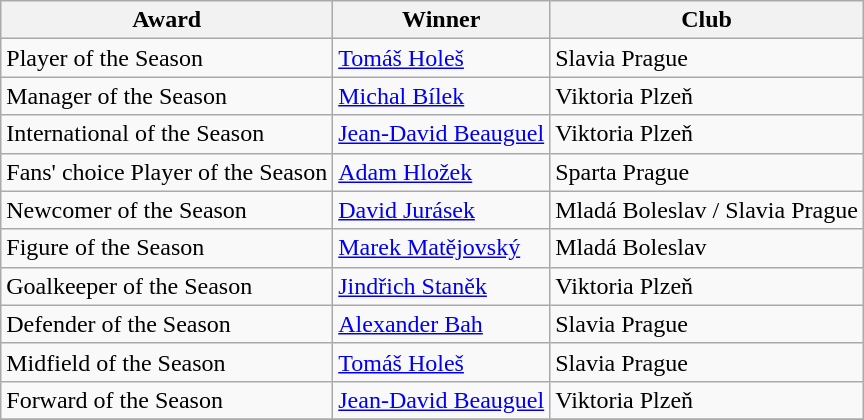<table class="wikitable">
<tr>
<th>Award</th>
<th>Winner</th>
<th>Club</th>
</tr>
<tr>
<td>Player of the Season</td>
<td> <a href='#'>Tomáš Holeš</a></td>
<td>Slavia Prague</td>
</tr>
<tr>
<td>Manager of the Season</td>
<td> <a href='#'>Michal Bílek</a></td>
<td>Viktoria Plzeň</td>
</tr>
<tr>
<td>International of the Season</td>
<td> <a href='#'>Jean-David Beauguel</a></td>
<td>Viktoria Plzeň</td>
</tr>
<tr>
<td>Fans' choice Player of the Season</td>
<td> <a href='#'>Adam Hložek</a></td>
<td>Sparta Prague</td>
</tr>
<tr>
<td>Newcomer of the Season</td>
<td> <a href='#'>David Jurásek</a></td>
<td>Mladá Boleslav / Slavia Prague</td>
</tr>
<tr>
<td>Figure of the Season</td>
<td> <a href='#'>Marek Matějovský</a></td>
<td>Mladá Boleslav</td>
</tr>
<tr>
<td>Goalkeeper of the Season</td>
<td> <a href='#'>Jindřich Staněk</a></td>
<td>Viktoria Plzeň</td>
</tr>
<tr>
<td>Defender of the Season</td>
<td> <a href='#'>Alexander Bah</a></td>
<td>Slavia Prague</td>
</tr>
<tr>
<td>Midfield of the Season</td>
<td> <a href='#'>Tomáš Holeš</a></td>
<td>Slavia Prague</td>
</tr>
<tr>
<td>Forward of the Season</td>
<td> <a href='#'>Jean-David Beauguel</a></td>
<td>Viktoria Plzeň</td>
</tr>
<tr>
</tr>
</table>
